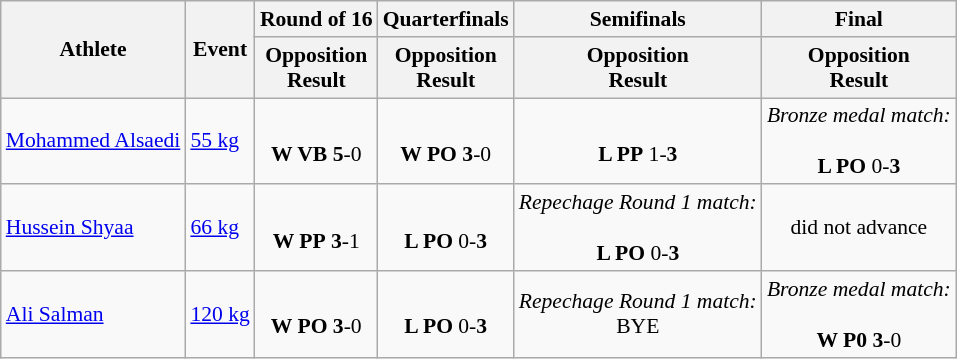<table class="wikitable" border="1" style="font-size:90%">
<tr>
<th rowspan=2>Athlete</th>
<th rowspan=2>Event</th>
<th>Round of 16</th>
<th>Quarterfinals</th>
<th>Semifinals</th>
<th>Final</th>
</tr>
<tr>
<th>Opposition<br>Result</th>
<th>Opposition<br>Result</th>
<th>Opposition<br>Result</th>
<th>Opposition<br>Result</th>
</tr>
<tr>
<td><a href='#'>Mohammed Alsaedi</a></td>
<td><a href='#'>55 kg</a></td>
<td align=center><br><strong>W VB</strong> <strong>5</strong>-0</td>
<td align=center><br><strong>W PO</strong> <strong>3</strong>-0</td>
<td align=center><br><strong>L PP</strong> 1-<strong>3</strong></td>
<td align=center><em>Bronze medal match:</em><br><br><strong>L PO</strong> 0-<strong>3</strong></td>
</tr>
<tr>
<td><a href='#'>Hussein Shyaa</a></td>
<td><a href='#'>66 kg</a></td>
<td align=center><br><strong>W PP</strong> <strong>3</strong>-1</td>
<td align=center><br><strong>L PO</strong> 0-<strong>3</strong></td>
<td align=center><em>Repechage Round 1 match:</em><br><br><strong>L PO</strong> 0-<strong>3</strong></td>
<td align=center colspan="7">did not advance</td>
</tr>
<tr>
<td><a href='#'>Ali Salman</a></td>
<td><a href='#'>120 kg</a></td>
<td align=center><br><strong>W PO</strong> <strong>3</strong>-0</td>
<td align=center><br><strong>L PO</strong> 0-<strong>3</strong></td>
<td align=center><em>Repechage Round 1 match:</em><br>BYE</td>
<td align=center><em>Bronze medal match:</em><br><br><strong>W P0</strong> <strong>3</strong>-0<br></td>
</tr>
</table>
